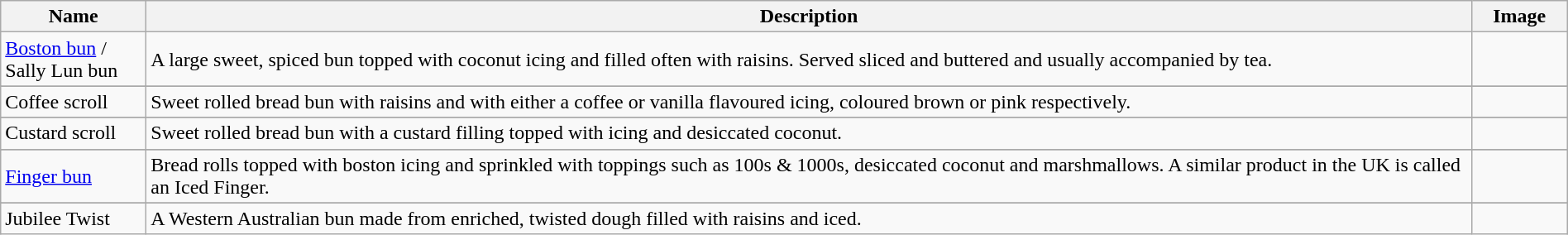<table class="wikitable sortable" style="width:100%;">
<tr>
<th style="width:110px;">Name</th>
<th>Description</th>
<th class="unsortable" style="width:70px;">Image</th>
</tr>
<tr>
<td><a href='#'>Boston bun</a> / Sally Lun bun</td>
<td>A large sweet, spiced bun topped with coconut icing and filled often with raisins. Served sliced and buttered and usually accompanied by tea.</td>
<td></td>
</tr>
<tr>
</tr>
<tr>
<td>Coffee scroll</td>
<td>Sweet rolled bread bun with raisins and with either a coffee or vanilla flavoured icing, coloured brown or pink respectively.</td>
<td></td>
</tr>
<tr>
</tr>
<tr>
<td>Custard scroll</td>
<td>Sweet rolled bread bun with a custard filling topped with icing and desiccated coconut.</td>
<td></td>
</tr>
<tr>
</tr>
<tr>
<td><a href='#'>Finger bun</a></td>
<td>Bread rolls topped with boston icing and sprinkled with toppings such as 100s & 1000s, desiccated coconut and marshmallows. A similar product in the UK is called an Iced Finger.</td>
<td></td>
</tr>
<tr>
</tr>
<tr>
<td>Jubilee Twist</td>
<td>A Western Australian bun made from enriched, twisted dough filled with raisins and iced.</td>
<td></td>
</tr>
</table>
